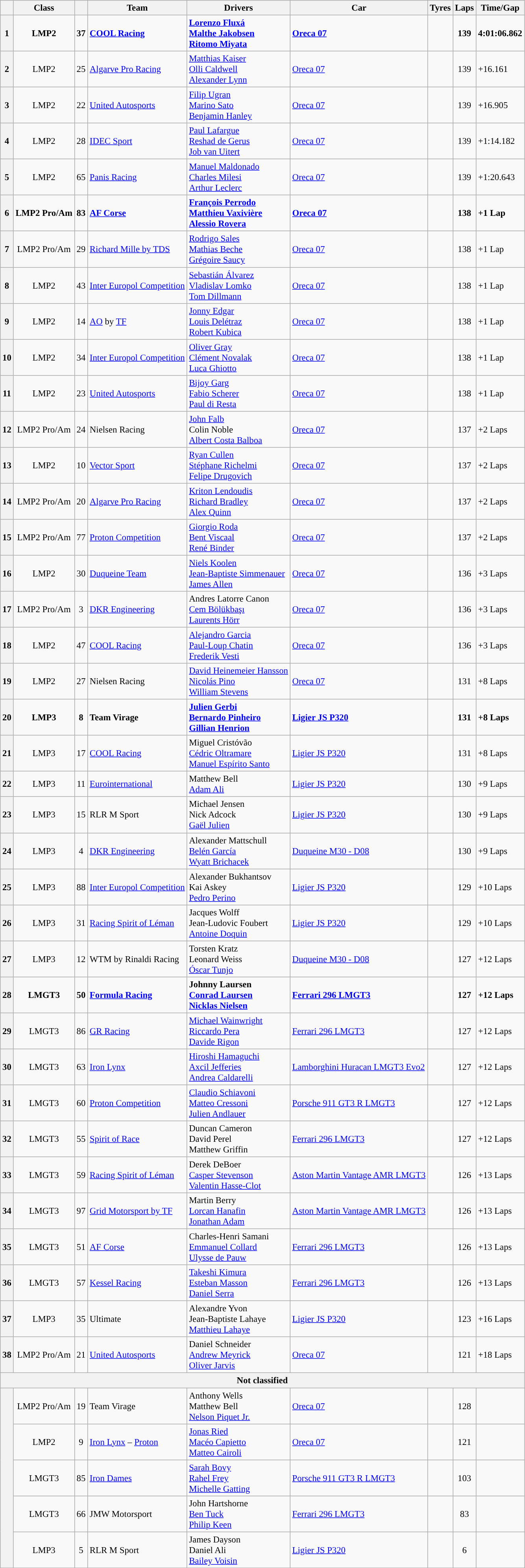<table class="wikitable" style="font-size:95%;">
<tr>
<th></th>
<th>Class</th>
<th></th>
<th>Team</th>
<th>Drivers</th>
<th>Car</th>
<th>Tyres</th>
<th>Laps</th>
<th>Time/Gap</th>
</tr>
<tr style="font-weight: bold;">
<th>1</th>
<td align="center">LMP2</td>
<td align="center">37</td>
<td> <a href='#'>COOL Racing</a></td>
<td> <a href='#'>Lorenzo Fluxá</a><br> <a href='#'>Malthe Jakobsen</a><br> <a href='#'>Ritomo Miyata</a></td>
<td><a href='#'>Oreca 07</a></td>
<td align="center"></td>
<td align="center">139</td>
<td align="center">4:01:06.862</td>
</tr>
<tr>
<th>2</th>
<td align="center">LMP2</td>
<td align="center">25</td>
<td> <a href='#'>Algarve Pro Racing</a></td>
<td> <a href='#'>Matthias Kaiser</a><br> <a href='#'>Olli Caldwell</a><br> <a href='#'>Alexander Lynn</a></td>
<td><a href='#'>Oreca 07</a></td>
<td align="center"></td>
<td align="center">139</td>
<td>+16.161</td>
</tr>
<tr>
<th>3</th>
<td align="center">LMP2</td>
<td align="center">22</td>
<td> <a href='#'>United Autosports</a></td>
<td> <a href='#'>Filip Ugran</a><br> <a href='#'>Marino Sato</a><br> <a href='#'>Benjamin Hanley</a></td>
<td><a href='#'>Oreca 07</a></td>
<td align="center"></td>
<td align="center">139</td>
<td>+16.905</td>
</tr>
<tr>
<th>4</th>
<td align="center">LMP2</td>
<td align="center">28</td>
<td> <a href='#'>IDEC Sport</a></td>
<td> <a href='#'>Paul Lafargue</a><br> <a href='#'>Reshad de Gerus</a><br> <a href='#'>Job van Uitert</a></td>
<td><a href='#'>Oreca 07</a></td>
<td align="center"></td>
<td align="center">139</td>
<td>+1:14.182</td>
</tr>
<tr>
<th>5</th>
<td align="center">LMP2</td>
<td align="center">65</td>
<td> <a href='#'>Panis Racing</a></td>
<td> <a href='#'>Manuel Maldonado</a><br> <a href='#'>Charles Milesi</a><br> <a href='#'>Arthur Leclerc</a></td>
<td><a href='#'>Oreca 07</a></td>
<td align="center"></td>
<td align="center">139</td>
<td>+1:20.643</td>
</tr>
<tr style="font-weight: bold;">
<th>6</th>
<td align="center">LMP2 Pro/Am</td>
<td align="center">83</td>
<td> <a href='#'>AF Corse</a></td>
<td> <a href='#'>François Perrodo</a><br> <a href='#'>Matthieu Vaxivière</a><br> <a href='#'>Alessio Rovera</a></td>
<td><a href='#'>Oreca 07</a></td>
<td align="center"></td>
<td align="center">138</td>
<td>+1 Lap</td>
</tr>
<tr>
<th>7</th>
<td align="center">LMP2 Pro/Am</td>
<td align="center">29</td>
<td> <a href='#'>Richard Mille by TDS</a></td>
<td> <a href='#'>Rodrigo Sales</a><br> <a href='#'>Mathias Beche</a><br> <a href='#'>Grégoire Saucy</a></td>
<td><a href='#'>Oreca 07</a></td>
<td align="center"></td>
<td align="center">138</td>
<td>+1 Lap</td>
</tr>
<tr>
<th>8</th>
<td align="center">LMP2</td>
<td align="center">43</td>
<td> <a href='#'>Inter Europol Competition</a></td>
<td> <a href='#'>Sebastián Álvarez</a><br> <a href='#'>Vladislav Lomko</a><br> <a href='#'>Tom Dillmann</a></td>
<td><a href='#'>Oreca 07</a></td>
<td align="center"></td>
<td align="center">138</td>
<td>+1 Lap</td>
</tr>
<tr>
<th>9</th>
<td align="center">LMP2</td>
<td align="center">14</td>
<td> <a href='#'>AO</a> by <a href='#'>TF</a></td>
<td> <a href='#'>Jonny Edgar</a><br> <a href='#'>Louis Delétraz</a><br> <a href='#'>Robert Kubica</a></td>
<td><a href='#'>Oreca 07</a></td>
<td align="center"></td>
<td align="center">138</td>
<td>+1 Lap</td>
</tr>
<tr>
<th>10</th>
<td align="center">LMP2</td>
<td align="center">34</td>
<td> <a href='#'>Inter Europol Competition</a></td>
<td> <a href='#'>Oliver Gray</a><br> <a href='#'>Clément Novalak</a><br> <a href='#'>Luca Ghiotto</a></td>
<td><a href='#'>Oreca 07</a></td>
<td align="center"></td>
<td align="center">138</td>
<td>+1 Lap</td>
</tr>
<tr>
<th>11</th>
<td align="center">LMP2</td>
<td align="center">23</td>
<td> <a href='#'>United Autosports</a></td>
<td> <a href='#'>Bijoy Garg</a><br> <a href='#'>Fabio Scherer</a><br> <a href='#'>Paul di Resta</a></td>
<td><a href='#'>Oreca 07</a></td>
<td align="center"></td>
<td align="center">138</td>
<td>+1 Lap</td>
</tr>
<tr>
<th>12</th>
<td align="center">LMP2 Pro/Am</td>
<td align="center">24</td>
<td> Nielsen Racing</td>
<td> <a href='#'>John Falb</a><br> Colin Noble<br> <a href='#'>Albert Costa Balboa</a></td>
<td><a href='#'>Oreca 07</a></td>
<td align="center"></td>
<td align="center">137</td>
<td>+2 Laps</td>
</tr>
<tr>
<th>13</th>
<td align="center">LMP2</td>
<td align="center">10</td>
<td> <a href='#'>Vector Sport</a></td>
<td> <a href='#'>Ryan Cullen</a><br> <a href='#'>Stéphane Richelmi</a><br> <a href='#'>Felipe Drugovich</a></td>
<td><a href='#'>Oreca 07</a></td>
<td align="center"></td>
<td align="center">137</td>
<td>+2 Laps</td>
</tr>
<tr>
<th>14</th>
<td align="center">LMP2 Pro/Am</td>
<td align="center">20</td>
<td> <a href='#'>Algarve Pro Racing</a></td>
<td> <a href='#'>Kriton Lendoudis</a><br> <a href='#'>Richard Bradley</a><br> <a href='#'>Alex Quinn</a></td>
<td><a href='#'>Oreca 07</a></td>
<td align="center"></td>
<td align="center">137</td>
<td>+2 Laps</td>
</tr>
<tr>
<th>15</th>
<td align="center">LMP2 Pro/Am</td>
<td align="center">77</td>
<td> <a href='#'>Proton Competition</a></td>
<td> <a href='#'>Giorgio Roda</a><br> <a href='#'>Bent Viscaal</a><br> <a href='#'>René Binder</a></td>
<td><a href='#'>Oreca 07</a></td>
<td align="center"></td>
<td align="center">137</td>
<td>+2 Laps</td>
</tr>
<tr>
<th>16</th>
<td align="center">LMP2</td>
<td align="center">30</td>
<td> <a href='#'>Duqueine Team</a></td>
<td> <a href='#'>Niels Koolen</a><br> <a href='#'>Jean-Baptiste Simmenauer</a><br> <a href='#'>James Allen</a></td>
<td><a href='#'>Oreca 07</a></td>
<td align="center"></td>
<td align="center">136</td>
<td>+3 Laps</td>
</tr>
<tr>
<th>17</th>
<td align="center">LMP2 Pro/Am</td>
<td align="center">3</td>
<td> <a href='#'>DKR Engineering</a></td>
<td> Andres Latorre Canon<br> <a href='#'>Cem Bölükbaşı</a><br> <a href='#'>Laurents Hörr</a></td>
<td><a href='#'>Oreca 07</a></td>
<td align="center"></td>
<td align="center">136</td>
<td>+3 Laps</td>
</tr>
<tr>
<th>18</th>
<td align="center">LMP2</td>
<td align="center">47</td>
<td> <a href='#'>COOL Racing</a></td>
<td> <a href='#'>Alejandro Garcia</a><br> <a href='#'>Paul-Loup Chatin</a><br> <a href='#'>Frederik Vesti</a></td>
<td><a href='#'>Oreca 07</a></td>
<td align="center"></td>
<td align="center">136</td>
<td>+3 Laps</td>
</tr>
<tr>
<th>19</th>
<td align="center">LMP2</td>
<td align="center">27</td>
<td> Nielsen Racing</td>
<td> <a href='#'>David Heinemeier Hansson</a><br> <a href='#'>Nicolás Pino</a><br> <a href='#'>William Stevens</a></td>
<td><a href='#'>Oreca 07</a></td>
<td align="center"></td>
<td align="center">131</td>
<td>+8 Laps</td>
</tr>
<tr style="font-weight: bold;">
<th>20</th>
<td align="center">LMP3</td>
<td align="center">8</td>
<td> Team Virage</td>
<td> <a href='#'>Julien Gerbi</a><br> <a href='#'>Bernardo Pinheiro</a><br> <a href='#'>Gillian Henrion</a></td>
<td><a href='#'>Ligier JS P320</a></td>
<td align="center"></td>
<td align="center">131</td>
<td>+8 Laps</td>
</tr>
<tr>
<th>21</th>
<td align="center">LMP3</td>
<td align="center">17</td>
<td> <a href='#'>COOL Racing</a></td>
<td> Miguel Cristóvão<br> <a href='#'>Cédric Oltramare</a><br> <a href='#'>Manuel Espírito Santo</a></td>
<td><a href='#'>Ligier JS P320</a></td>
<td align="center"></td>
<td align="center">131</td>
<td>+8 Laps</td>
</tr>
<tr>
<th>22</th>
<td align="center">LMP3</td>
<td align="center">11</td>
<td> <a href='#'>Eurointernational</a></td>
<td> Matthew Bell<br> <a href='#'>Adam Ali</a></td>
<td><a href='#'>Ligier JS P320</a></td>
<td align="center"></td>
<td align="center">130</td>
<td>+9 Laps</td>
</tr>
<tr>
<th>23</th>
<td align="center">LMP3</td>
<td align="center">15</td>
<td> RLR M Sport</td>
<td> Michael Jensen<br> Nick Adcock<br> <a href='#'>Gaël Julien</a></td>
<td><a href='#'>Ligier JS P320</a></td>
<td align="center"></td>
<td align="center">130</td>
<td>+9 Laps</td>
</tr>
<tr>
<th>24</th>
<td align="center">LMP3</td>
<td align="center">4</td>
<td> <a href='#'>DKR Engineering</a></td>
<td> Alexander Mattschull<br> <a href='#'>Belén García</a><br> <a href='#'>Wyatt Brichacek</a></td>
<td><a href='#'>Duqueine M30 - D08</a></td>
<td align="center"></td>
<td align="center">130</td>
<td>+9 Laps</td>
</tr>
<tr>
<th>25</th>
<td align="center">LMP3</td>
<td align="center">88</td>
<td> <a href='#'>Inter Europol Competition</a></td>
<td> Alexander Bukhantsov<br> Kai Askey<br> <a href='#'>Pedro Perino</a></td>
<td><a href='#'>Ligier JS P320</a></td>
<td align="center"></td>
<td align="center">129</td>
<td>+10 Laps</td>
</tr>
<tr>
<th>26</th>
<td align="center">LMP3</td>
<td align="center">31</td>
<td> <a href='#'>Racing Spirit of Léman</a></td>
<td> Jacques Wolff<br> Jean-Ludovic Foubert<br> <a href='#'>Antoine Doquin</a></td>
<td><a href='#'>Ligier JS P320</a></td>
<td align="center"></td>
<td align="center">129</td>
<td>+10 Laps</td>
</tr>
<tr>
<th>27</th>
<td align="center">LMP3</td>
<td align="center">12</td>
<td> WTM by Rinaldi Racing</td>
<td> Torsten Kratz<br> Leonard Weiss<br> <a href='#'>Óscar Tunjo</a></td>
<td><a href='#'>Duqueine M30 - D08</a></td>
<td align="center"></td>
<td align="center">127</td>
<td>+12 Laps</td>
</tr>
<tr style="font-weight: bold;">
<th>28</th>
<td align="center">LMGT3</td>
<td align="center">50</td>
<td> <a href='#'>Formula Racing</a></td>
<td> Johnny Laursen<br> <a href='#'>Conrad Laursen</a><br> <a href='#'>Nicklas Nielsen</a></td>
<td><a href='#'>Ferrari 296 LMGT3</a></td>
<td align="center"></td>
<td align="center">127</td>
<td>+12 Laps</td>
</tr>
<tr>
<th>29</th>
<td align="center">LMGT3</td>
<td align="center">86</td>
<td> <a href='#'>GR Racing</a></td>
<td> <a href='#'>Michael Wainwright</a><br> <a href='#'>Riccardo Pera</a><br> <a href='#'>Davide Rigon</a></td>
<td><a href='#'>Ferrari 296 LMGT3</a></td>
<td align="center"></td>
<td align="center">127</td>
<td>+12 Laps</td>
</tr>
<tr>
<th>30</th>
<td align="center">LMGT3</td>
<td align="center">63</td>
<td> <a href='#'>Iron Lynx</a></td>
<td> <a href='#'>Hiroshi Hamaguchi</a><br> <a href='#'>Axcil Jefferies</a><br> <a href='#'>Andrea Caldarelli</a></td>
<td><a href='#'>Lamborghini Huracan LMGT3 Evo2</a></td>
<td align="center"></td>
<td align="center">127</td>
<td>+12 Laps</td>
</tr>
<tr>
<th>31</th>
<td align="center">LMGT3</td>
<td align="center">60</td>
<td> <a href='#'>Proton Competition</a></td>
<td> <a href='#'>Claudio Schiavoni</a><br> <a href='#'>Matteo Cressoni</a><br> <a href='#'>Julien Andlauer</a></td>
<td><a href='#'>Porsche 911 GT3 R LMGT3</a></td>
<td align="center"></td>
<td align="center">127</td>
<td>+12 Laps</td>
</tr>
<tr>
<th>32</th>
<td align="center">LMGT3</td>
<td align="center">55</td>
<td> <a href='#'>Spirit of Race</a></td>
<td> Duncan Cameron<br> David Perel<br> Matthew Griffin</td>
<td><a href='#'>Ferrari 296 LMGT3</a></td>
<td align="center"></td>
<td align="center">127</td>
<td>+12 Laps</td>
</tr>
<tr>
<th>33</th>
<td align="center">LMGT3</td>
<td align="center">59</td>
<td> <a href='#'>Racing Spirit of Léman</a></td>
<td> Derek DeBoer<br> <a href='#'>Casper Stevenson</a><br> <a href='#'>Valentin Hasse-Clot</a></td>
<td><a href='#'>Aston Martin Vantage AMR LMGT3</a></td>
<td align="center"></td>
<td align="center">126</td>
<td>+13 Laps</td>
</tr>
<tr>
<th>34</th>
<td align="center">LMGT3</td>
<td align="center">97</td>
<td> <a href='#'>Grid Motorsport by TF</a></td>
<td> Martin Berry<br> <a href='#'>Lorcan Hanafin</a><br> <a href='#'>Jonathan Adam</a></td>
<td><a href='#'>Aston Martin Vantage AMR LMGT3</a></td>
<td align="center"></td>
<td align="center">126</td>
<td>+13 Laps</td>
</tr>
<tr>
<th>35</th>
<td align="center">LMGT3</td>
<td align="center">51</td>
<td> <a href='#'>AF Corse</a></td>
<td> Charles-Henri Samani<br> <a href='#'>Emmanuel Collard</a><br> <a href='#'>Ulysse de Pauw</a></td>
<td><a href='#'>Ferrari 296 LMGT3</a></td>
<td align="center"></td>
<td align="center">126</td>
<td>+13 Laps</td>
</tr>
<tr>
<th>36</th>
<td align="center">LMGT3</td>
<td align="center">57</td>
<td> <a href='#'>Kessel Racing</a></td>
<td> <a href='#'>Takeshi Kimura</a><br> <a href='#'>Esteban Masson</a><br> <a href='#'>Daniel Serra</a></td>
<td><a href='#'>Ferrari 296 LMGT3</a></td>
<td align="center"></td>
<td align="center">126</td>
<td>+13 Laps</td>
</tr>
<tr>
<th>37</th>
<td align="center">LMP3</td>
<td align="center">35</td>
<td> Ultimate</td>
<td> Alexandre Yvon<br> Jean-Baptiste Lahaye<br> <a href='#'>Matthieu Lahaye</a></td>
<td><a href='#'>Ligier JS P320</a></td>
<td align="center"></td>
<td align="center">123</td>
<td>+16 Laps</td>
</tr>
<tr>
<th>38</th>
<td align="center">LMP2 Pro/Am</td>
<td align="center">21</td>
<td> <a href='#'>United Autosports</a></td>
<td> Daniel Schneider<br> <a href='#'>Andrew Meyrick</a><br> <a href='#'>Oliver Jarvis</a></td>
<td><a href='#'>Oreca 07</a></td>
<td align="center"></td>
<td align="center">121</td>
<td>+18 Laps</td>
</tr>
<tr>
<th colspan="9">Not classified</th>
</tr>
<tr>
<th rowspan="5"></th>
<td align="center">LMP2 Pro/Am</td>
<td align="center">19</td>
<td> Team Virage</td>
<td> Anthony Wells<br> Matthew Bell<br> <a href='#'>Nelson Piquet Jr.</a></td>
<td><a href='#'>Oreca 07</a></td>
<td align="center"></td>
<td align="center">128</td>
<td></td>
</tr>
<tr>
<td align="center">LMP2</td>
<td align="center">9</td>
<td> <a href='#'>Iron Lynx</a> – <a href='#'>Proton</a></td>
<td> <a href='#'>Jonas Ried</a><br> <a href='#'>Macéo Capietto</a><br> <a href='#'>Matteo Cairoli</a></td>
<td><a href='#'>Oreca 07</a></td>
<td align="center"></td>
<td align="center">121</td>
<td></td>
</tr>
<tr>
<td align="center">LMGT3</td>
<td align="center">85</td>
<td> <a href='#'>Iron Dames</a></td>
<td> <a href='#'>Sarah Bovy</a><br> <a href='#'>Rahel Frey</a><br> <a href='#'>Michelle Gatting</a></td>
<td><a href='#'>Porsche 911 GT3 R LMGT3</a></td>
<td align="center"></td>
<td align="center">103</td>
<td></td>
</tr>
<tr>
<td align="center">LMGT3</td>
<td align="center">66</td>
<td> JMW Motorsport</td>
<td> John Hartshorne<br> <a href='#'>Ben Tuck</a><br> <a href='#'>Philip Keen</a></td>
<td><a href='#'>Ferrari 296 LMGT3</a></td>
<td align="center"></td>
<td align="center">83</td>
<td></td>
</tr>
<tr>
<td align="center">LMP3</td>
<td align="center">5</td>
<td> RLR M Sport</td>
<td> James Dayson<br> Daniel Ali<br> <a href='#'>Bailey Voisin</a></td>
<td><a href='#'>Ligier JS P320</a></td>
<td align="center"></td>
<td align="center">6</td>
<td></td>
</tr>
<tr>
</tr>
</table>
